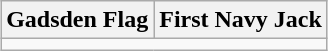<table class="wikitable plainrowheaders" style="margin: 1em auto; text-align: center;">
<tr>
<th scope="col">Gadsden Flag</th>
<th scope="col">First Navy Jack</th>
</tr>
<tr>
<td style="border: 0;"></td>
<td style="border: 0;"></td>
</tr>
</table>
